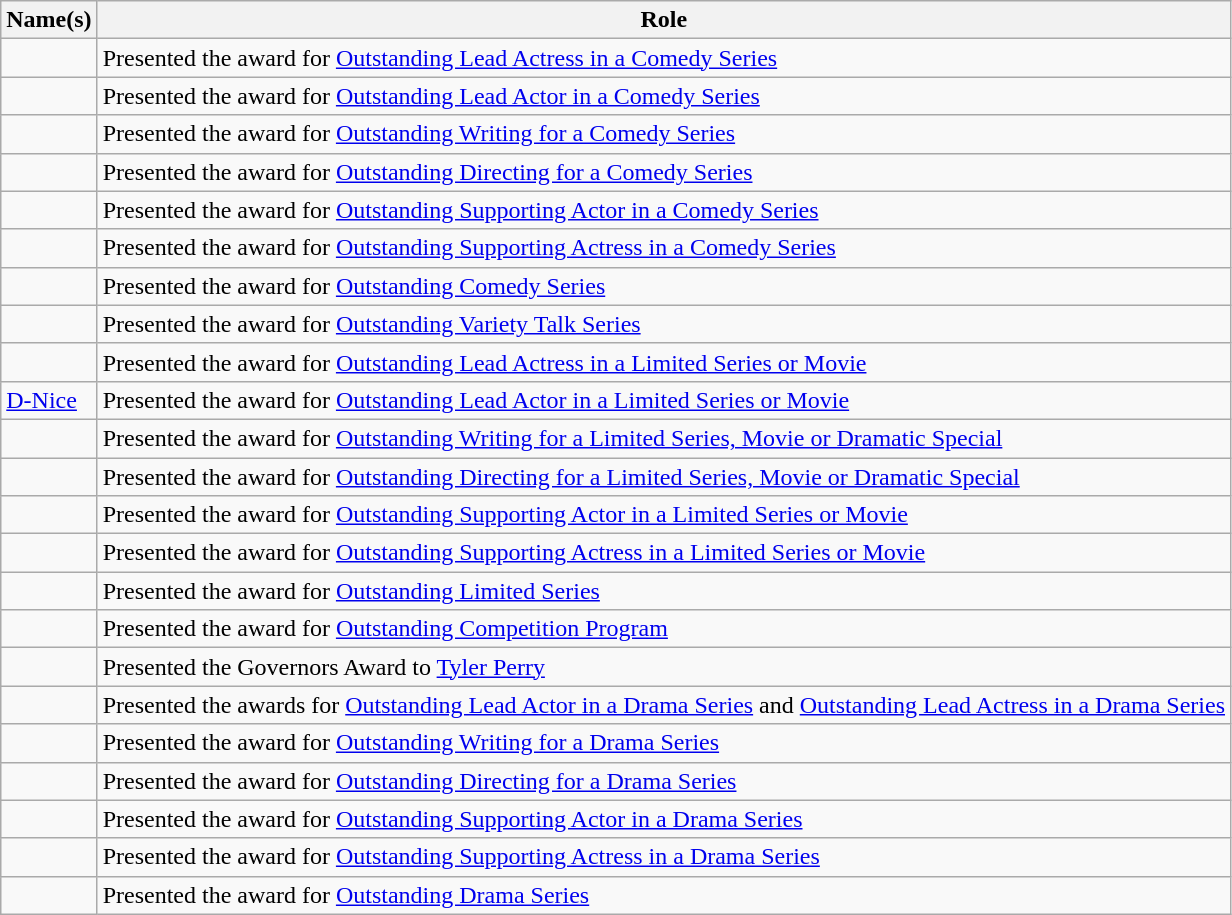<table class="wikitable sortable">
<tr>
<th scope="col">Name(s)</th>
<th scope="col">Role</th>
</tr>
<tr>
<td scope="row"></td>
<td>Presented the award for <a href='#'>Outstanding Lead Actress in a Comedy Series</a></td>
</tr>
<tr>
<td scope="row"></td>
<td>Presented the award for <a href='#'>Outstanding Lead Actor in a Comedy Series</a></td>
</tr>
<tr>
<td scope="row"></td>
<td>Presented the award for <a href='#'>Outstanding Writing for a Comedy Series</a></td>
</tr>
<tr>
<td scope="row"></td>
<td>Presented the award for <a href='#'>Outstanding Directing for a Comedy Series</a></td>
</tr>
<tr>
<td scope="row"></td>
<td>Presented the award for <a href='#'>Outstanding Supporting Actor in a Comedy Series</a></td>
</tr>
<tr>
<td scope="row"></td>
<td>Presented the award for <a href='#'>Outstanding Supporting Actress in a Comedy Series</a></td>
</tr>
<tr>
<td scope="row"></td>
<td>Presented the award for <a href='#'>Outstanding Comedy Series</a></td>
</tr>
<tr>
<td scope="row"></td>
<td>Presented the award for <a href='#'>Outstanding Variety Talk Series</a></td>
</tr>
<tr>
<td scope="row"></td>
<td>Presented the award for <a href='#'>Outstanding Lead Actress in a Limited Series or Movie</a></td>
</tr>
<tr>
<td scope="row"><a href='#'>D-Nice</a></td>
<td>Presented the award for <a href='#'>Outstanding Lead Actor in a Limited Series or Movie</a></td>
</tr>
<tr>
<td scope="row"></td>
<td>Presented the award for <a href='#'>Outstanding Writing for a Limited Series, Movie or Dramatic Special</a></td>
</tr>
<tr>
<td scope="row"></td>
<td>Presented the award for <a href='#'>Outstanding Directing for a Limited Series, Movie or Dramatic Special</a></td>
</tr>
<tr>
<td scope="row"></td>
<td>Presented the award for <a href='#'>Outstanding Supporting Actor in a Limited Series or Movie</a></td>
</tr>
<tr>
<td scope="row"></td>
<td>Presented the award for <a href='#'>Outstanding Supporting Actress in a Limited Series or Movie</a></td>
</tr>
<tr>
<td scope="row"></td>
<td>Presented the award for <a href='#'>Outstanding Limited Series</a></td>
</tr>
<tr>
<td scope="row"></td>
<td>Presented the award for <a href='#'>Outstanding Competition Program</a></td>
</tr>
<tr>
<td scope="row"></td>
<td>Presented the Governors Award to <a href='#'>Tyler Perry</a></td>
</tr>
<tr>
<td scope="row"></td>
<td>Presented the awards for <a href='#'>Outstanding Lead Actor in a Drama Series</a> and <a href='#'>Outstanding Lead Actress in a Drama Series</a></td>
</tr>
<tr>
<td scope="row"></td>
<td>Presented the award for <a href='#'>Outstanding Writing for a Drama Series</a></td>
</tr>
<tr>
<td scope="row"></td>
<td>Presented the award for <a href='#'>Outstanding Directing for a Drama Series</a></td>
</tr>
<tr>
<td scope="row"></td>
<td>Presented the award for <a href='#'>Outstanding Supporting Actor in a Drama Series</a></td>
</tr>
<tr>
<td scope="row"></td>
<td>Presented the award for <a href='#'>Outstanding Supporting Actress in a Drama Series</a></td>
</tr>
<tr>
<td scope="row"></td>
<td>Presented the award for <a href='#'>Outstanding Drama Series</a></td>
</tr>
</table>
